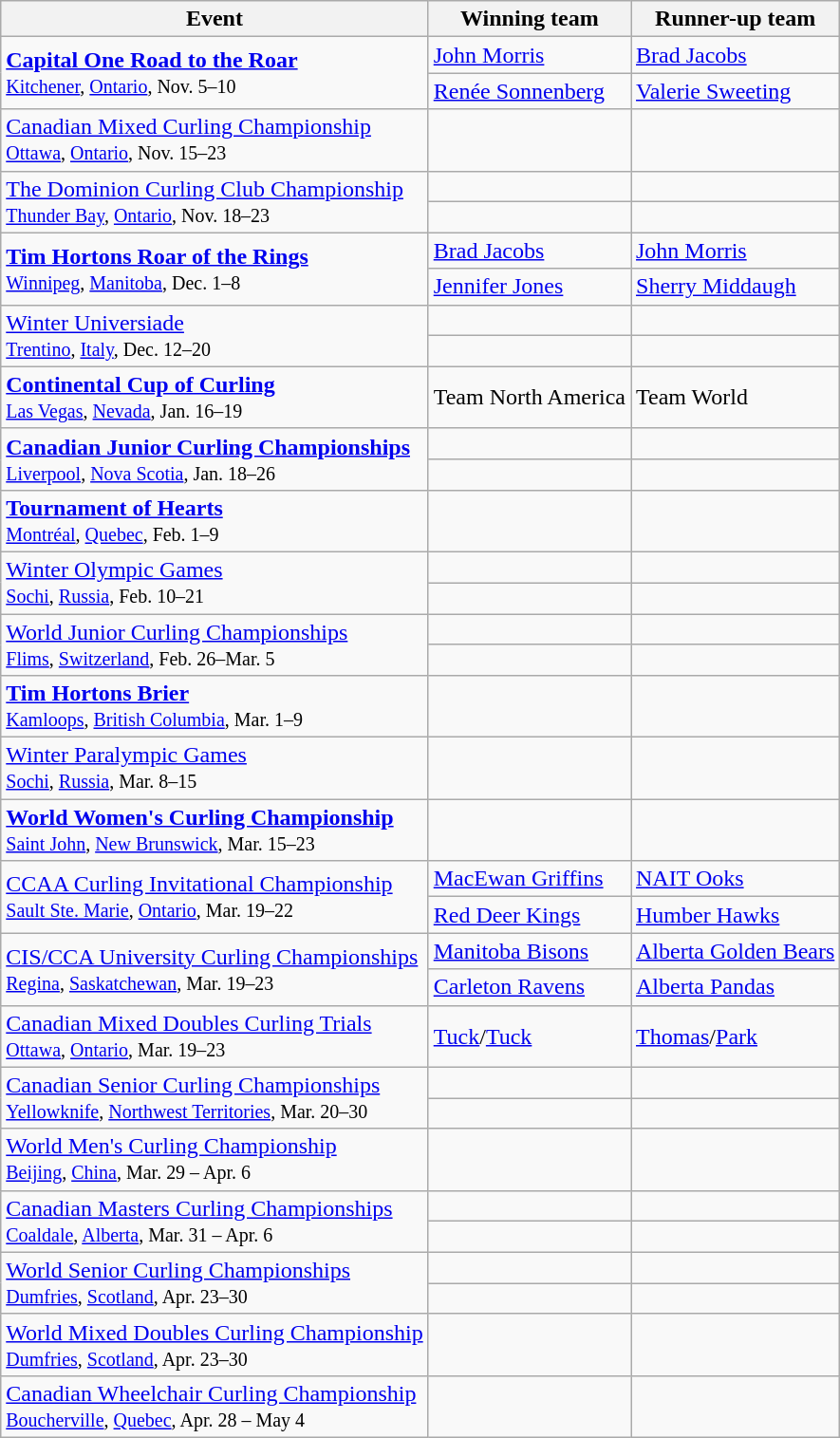<table class="wikitable" style="white-space:nowrap;">
<tr>
<th>Event</th>
<th colspan=2>Winning team</th>
<th>Runner-up team</th>
</tr>
<tr>
<td rowspan=2><strong><a href='#'>Capital One Road to the Roar</a></strong> <br> <small><a href='#'>Kitchener</a>, <a href='#'>Ontario</a>, Nov. 5–10</small></td>
<td colspan=2> <a href='#'>John Morris</a></td>
<td> <a href='#'>Brad Jacobs</a></td>
</tr>
<tr>
<td colspan=2> <a href='#'>Renée Sonnenberg</a></td>
<td> <a href='#'>Valerie Sweeting</a></td>
</tr>
<tr>
<td><a href='#'>Canadian Mixed Curling Championship</a> <br> <small><a href='#'>Ottawa</a>, <a href='#'>Ontario</a>, Nov. 15–23</small></td>
<td colspan=2></td>
<td></td>
</tr>
<tr>
<td rowspan=2><a href='#'>The Dominion Curling Club Championship</a> <br> <small><a href='#'>Thunder Bay</a>, <a href='#'>Ontario</a>, Nov. 18–23</small></td>
<td colspan=2></td>
<td></td>
</tr>
<tr>
<td colspan=2></td>
<td></td>
</tr>
<tr>
<td rowspan=2><strong><a href='#'>Tim Hortons Roar of the Rings</a></strong> <br> <small><a href='#'>Winnipeg</a>, <a href='#'>Manitoba</a>, Dec. 1–8</small></td>
<td colspan=2> <a href='#'>Brad Jacobs</a></td>
<td> <a href='#'>John Morris</a></td>
</tr>
<tr>
<td colspan=2> <a href='#'>Jennifer Jones</a></td>
<td> <a href='#'>Sherry Middaugh</a></td>
</tr>
<tr>
<td rowspan=2><a href='#'>Winter Universiade</a> <br> <small><a href='#'>Trentino</a>, <a href='#'>Italy</a>, Dec. 12–20</small></td>
<td colspan=2></td>
<td></td>
</tr>
<tr>
<td colspan=2></td>
<td></td>
</tr>
<tr>
<td><strong><a href='#'>Continental Cup of Curling</a></strong> <br> <small><a href='#'>Las Vegas</a>, <a href='#'>Nevada</a>, Jan. 16–19</small></td>
<td colspan=2>Team North America</td>
<td>Team World</td>
</tr>
<tr>
<td rowspan=2><strong><a href='#'>Canadian Junior Curling Championships</a></strong> <br> <small><a href='#'>Liverpool</a>, <a href='#'>Nova Scotia</a>, Jan. 18–26</small></td>
<td colspan=2></td>
<td></td>
</tr>
<tr>
<td colspan=2></td>
<td></td>
</tr>
<tr>
<td><strong><a href='#'>Tournament of Hearts</a></strong> <br> <small><a href='#'>Montréal</a>, <a href='#'>Quebec</a>, Feb. 1–9</small></td>
<td colspan=2></td>
<td></td>
</tr>
<tr>
<td rowspan=2><a href='#'>Winter Olympic Games</a> <br> <small><a href='#'>Sochi</a>, <a href='#'>Russia</a>, Feb. 10–21</small></td>
<td colspan=2></td>
<td></td>
</tr>
<tr>
<td colspan=2></td>
<td></td>
</tr>
<tr>
<td rowspan=2><a href='#'>World Junior Curling Championships</a> <br> <small><a href='#'>Flims</a>, <a href='#'>Switzerland</a>, Feb. 26–Mar. 5</small></td>
<td colspan=2></td>
<td></td>
</tr>
<tr>
<td colspan=2></td>
<td></td>
</tr>
<tr>
<td><strong><a href='#'>Tim Hortons Brier</a></strong> <br> <small><a href='#'>Kamloops</a>, <a href='#'>British Columbia</a>, Mar. 1–9</small></td>
<td colspan=2></td>
<td></td>
</tr>
<tr>
<td><a href='#'>Winter Paralympic Games</a> <br> <small><a href='#'>Sochi</a>, <a href='#'>Russia</a>, Mar. 8–15</small></td>
<td colspan=2></td>
<td></td>
</tr>
<tr>
<td><strong><a href='#'>World Women's Curling Championship</a></strong> <br> <small><a href='#'>Saint John</a>, <a href='#'>New Brunswick</a>, Mar. 15–23</small></td>
<td colspan=2></td>
<td></td>
</tr>
<tr>
<td rowspan=2><a href='#'>CCAA Curling Invitational Championship</a> <br> <small><a href='#'>Sault Ste. Marie</a>, <a href='#'>Ontario</a>, Mar. 19–22</small></td>
<td colspan=2> <a href='#'>MacEwan Griffins</a></td>
<td> <a href='#'>NAIT Ooks</a></td>
</tr>
<tr>
<td colspan=2> <a href='#'>Red Deer Kings</a></td>
<td> <a href='#'>Humber Hawks</a></td>
</tr>
<tr>
<td rowspan=2><a href='#'>CIS/CCA University Curling Championships</a> <br> <small><a href='#'>Regina</a>, <a href='#'>Saskatchewan</a>, Mar. 19–23</small></td>
<td colspan=2> <a href='#'>Manitoba Bisons</a></td>
<td> <a href='#'>Alberta Golden Bears</a></td>
</tr>
<tr>
<td colspan=2> <a href='#'>Carleton Ravens</a></td>
<td> <a href='#'>Alberta Pandas</a></td>
</tr>
<tr>
<td><a href='#'>Canadian Mixed Doubles Curling Trials</a> <br> <small><a href='#'>Ottawa</a>, <a href='#'>Ontario</a>, Mar. 19–23</small></td>
<td colspan=2> <a href='#'>Tuck</a>/<a href='#'>Tuck</a></td>
<td> <a href='#'>Thomas</a>/<a href='#'>Park</a></td>
</tr>
<tr>
<td rowspan=2><a href='#'>Canadian Senior Curling Championships</a> <br> <small><a href='#'>Yellowknife</a>, <a href='#'>Northwest Territories</a>, Mar. 20–30</small></td>
<td colspan=2></td>
<td></td>
</tr>
<tr>
<td colspan=2></td>
<td></td>
</tr>
<tr>
<td><a href='#'>World Men's Curling Championship</a> <br> <small><a href='#'>Beijing</a>, <a href='#'>China</a>, Mar. 29 – Apr. 6</small></td>
<td colspan=2></td>
<td></td>
</tr>
<tr>
<td rowspan=2><a href='#'>Canadian Masters Curling Championships</a> <br> <small><a href='#'>Coaldale</a>, <a href='#'>Alberta</a>, Mar. 31 – Apr. 6</small></td>
<td colspan=2></td>
<td></td>
</tr>
<tr>
<td colspan=2></td>
<td></td>
</tr>
<tr>
<td rowspan=2><a href='#'>World Senior Curling Championships</a> <br> <small><a href='#'>Dumfries</a>, <a href='#'>Scotland</a>, Apr. 23–30</small></td>
<td colspan=2></td>
<td></td>
</tr>
<tr>
<td colspan=2></td>
<td></td>
</tr>
<tr>
<td><a href='#'>World Mixed Doubles Curling Championship</a> <br> <small><a href='#'>Dumfries</a>, <a href='#'>Scotland</a>, Apr. 23–30</small></td>
<td colspan=2></td>
<td></td>
</tr>
<tr>
<td><a href='#'>Canadian Wheelchair Curling Championship</a> <br> <small><a href='#'>Boucherville</a>, <a href='#'>Quebec</a>, Apr. 28 – May 4</small></td>
<td colspan=2></td>
<td></td>
</tr>
</table>
